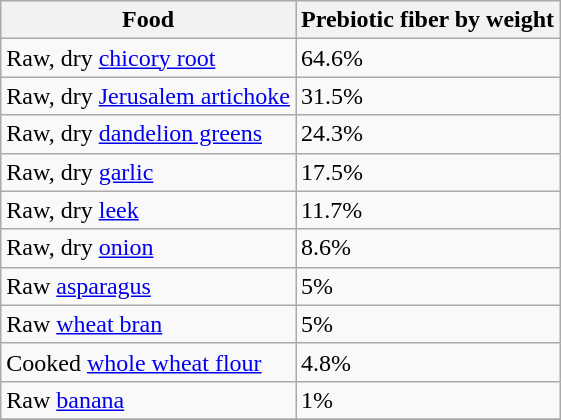<table class="wikitable">
<tr>
<th scope="col">Food</th>
<th scope="col">Prebiotic fiber by weight</th>
</tr>
<tr>
<td>Raw, dry <a href='#'>chicory root</a></td>
<td>64.6%</td>
</tr>
<tr>
<td>Raw, dry <a href='#'>Jerusalem artichoke</a></td>
<td>31.5%</td>
</tr>
<tr>
<td>Raw, dry <a href='#'>dandelion greens</a></td>
<td>24.3%</td>
</tr>
<tr>
<td>Raw, dry <a href='#'>garlic</a></td>
<td>17.5%</td>
</tr>
<tr>
<td>Raw, dry <a href='#'>leek</a></td>
<td>11.7%</td>
</tr>
<tr>
<td>Raw, dry <a href='#'>onion</a></td>
<td>8.6%</td>
</tr>
<tr>
<td>Raw <a href='#'>asparagus</a></td>
<td>5%</td>
</tr>
<tr>
<td>Raw <a href='#'>wheat bran</a></td>
<td>5%</td>
</tr>
<tr>
<td>Cooked <a href='#'>whole wheat flour</a></td>
<td>4.8%</td>
</tr>
<tr>
<td>Raw <a href='#'>banana</a></td>
<td>1%</td>
</tr>
<tr>
</tr>
</table>
